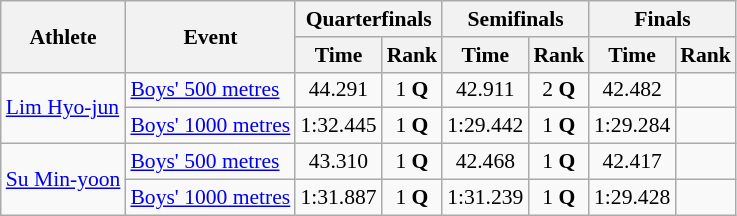<table class="wikitable" style="font-size:90%;">
<tr>
<th rowspan=2>Athlete</th>
<th rowspan=2>Event</th>
<th colspan=2>Quarterfinals</th>
<th colspan=2>Semifinals</th>
<th colspan=2>Finals</th>
</tr>
<tr>
<th>Time</th>
<th>Rank</th>
<th>Time</th>
<th>Rank</th>
<th>Time</th>
<th>Rank</th>
</tr>
<tr>
<td rowspan=2><a href='#'>Lim Hyo-jun</a></td>
<td><a href='#'>Boys' 500 metres</a></td>
<td align=center>44.291</td>
<td align=center>1 <strong>Q</strong></td>
<td align=center>42.911</td>
<td align=center>2 <strong>Q</strong></td>
<td align=center>42.482</td>
<td align=center></td>
</tr>
<tr>
<td><a href='#'>Boys' 1000 metres</a></td>
<td align=center>1:32.445</td>
<td align=center>1 <strong>Q</strong></td>
<td align=center>1:29.442</td>
<td align=center>1 <strong>Q</strong></td>
<td align=center>1:29.284</td>
<td align=center></td>
</tr>
<tr>
<td rowspan=2><a href='#'>Su Min-yoon</a></td>
<td><a href='#'>Boys' 500 metres</a></td>
<td align=center>43.310</td>
<td align=center>1 <strong>Q</strong></td>
<td align=center>42.468</td>
<td align=center>1 <strong>Q</strong></td>
<td align=center>42.417</td>
<td align=center></td>
</tr>
<tr>
<td><a href='#'>Boys' 1000 metres</a></td>
<td align=center>1:31.887</td>
<td align=center>1 <strong>Q</strong></td>
<td align=center>1:31.239</td>
<td align=center>1 <strong>Q</strong></td>
<td align=center>1:29.428</td>
<td align=center></td>
</tr>
</table>
